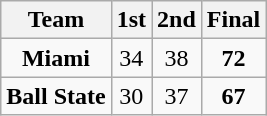<table class="wikitable" style="text-align:center">
<tr>
<th>Team</th>
<th>1st</th>
<th>2nd</th>
<th>Final</th>
</tr>
<tr>
<td><strong>Miami</strong></td>
<td>34</td>
<td>38</td>
<td><strong>72</strong></td>
</tr>
<tr>
<td><strong>Ball State</strong></td>
<td>30</td>
<td>37</td>
<td><strong>67</strong></td>
</tr>
</table>
